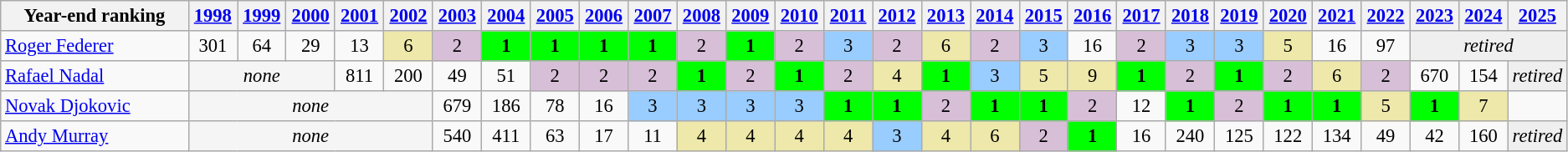<table class="wikitable" style="text-align:center;font-size:94%">
<tr>
<th width="145">Year-end ranking</th>
<th width="32"><a href='#'>1998</a></th>
<th width=32><a href='#'>1999</a></th>
<th width=32><a href='#'>2000</a></th>
<th width=32><a href='#'>2001</a></th>
<th width=32><a href='#'>2002</a></th>
<th width=32><a href='#'>2003</a></th>
<th width=32><a href='#'>2004</a></th>
<th width=32><a href='#'>2005</a></th>
<th width=32><a href='#'>2006</a></th>
<th width=32><a href='#'>2007</a></th>
<th width=32><a href='#'>2008</a></th>
<th width=32><a href='#'>2009</a></th>
<th width=32><a href='#'>2010</a></th>
<th width=32><a href='#'>2011</a></th>
<th width=32><a href='#'>2012</a></th>
<th width=32><a href='#'>2013</a></th>
<th width=32><a href='#'>2014</a></th>
<th width=32><a href='#'>2015</a></th>
<th width=32><a href='#'>2016</a></th>
<th width=32><a href='#'>2017</a></th>
<th width=32><a href='#'>2018</a></th>
<th width=32><a href='#'>2019</a></th>
<th width=32><a href='#'>2020</a></th>
<th width=32><a href='#'>2021</a></th>
<th width=32><a href='#'>2022</a></th>
<th width=32><a href='#'>2023</a></th>
<th width=32><a href='#'>2024</a></th>
<th width=32><a href='#'>2025</a></th>
</tr>
<tr>
<td style="text-align:left"> <a href='#'>Roger Federer</a></td>
<td>301</td>
<td>64</td>
<td>29</td>
<td>13</td>
<td bgcolor="#eee8aa">6</td>
<td bgcolor=thistle>2</td>
<td bgcolor=lime><strong>1</strong></td>
<td bgcolor=lime><strong>1</strong></td>
<td bgcolor=lime><strong>1</strong></td>
<td bgcolor=lime><strong>1</strong></td>
<td bgcolor=thistle>2</td>
<td bgcolor=lime><strong>1</strong></td>
<td bgcolor=thistle>2</td>
<td bgcolor="#99ccff">3</td>
<td bgcolor=thistle>2</td>
<td bgcolor="#eee8aa">6</td>
<td bgcolor=thistle>2</td>
<td bgcolor="#99ccff">3</td>
<td>16</td>
<td bgcolor=thistle>2</td>
<td bgcolor="#99ccff">3</td>
<td bgcolor="#99ccff">3</td>
<td bgcolor="#eee8aa">5</td>
<td>16</td>
<td>97</td>
<td bgcolor=efefef colspan=3><em>retired</em></td>
</tr>
<tr>
<td style="text-align:left"> <a href='#'>Rafael Nadal</a></td>
<td bgcolor=F5F5F5 colspan=3><em>none</em></td>
<td>811</td>
<td>200</td>
<td>49</td>
<td>51</td>
<td bgcolor=thistle>2</td>
<td bgcolor=thistle>2</td>
<td bgcolor=thistle>2</td>
<td bgcolor=lime><strong>1</strong></td>
<td bgcolor=thistle>2</td>
<td bgcolor=lime><strong>1</strong></td>
<td bgcolor=thistle>2</td>
<td bgcolor="#eee8aa">4</td>
<td bgcolor=lime><strong>1</strong></td>
<td bgcolor="#99ccff">3</td>
<td bgcolor="#eee8aa">5</td>
<td bgcolor="#eee8aa">9</td>
<td bgcolor=lime><strong>1</strong></td>
<td bgcolor=thistle>2</td>
<td bgcolor=lime><strong>1</strong></td>
<td bgcolor=thistle>2</td>
<td bgcolor="#eee8aa">6</td>
<td bgcolor=thistle>2</td>
<td>670</td>
<td>154</td>
<td bgcolor=efefef colspan=1><em>retired</em></td>
</tr>
<tr>
<td style="text-align:left"> <a href='#'>Novak Djokovic</a></td>
<td bgcolor=F5F5F5 colspan=5><em>none</em></td>
<td>679</td>
<td>186</td>
<td>78</td>
<td>16</td>
<td bgcolor="#99ccff">3</td>
<td bgcolor="#99ccff">3</td>
<td bgcolor="#99ccff">3</td>
<td bgcolor="#99ccff">3</td>
<td bgcolor=lime><strong>1</strong></td>
<td bgcolor=lime><strong>1</strong></td>
<td bgcolor=thistle>2</td>
<td bgcolor=lime><strong>1</strong></td>
<td bgcolor=lime><strong>1</strong></td>
<td bgcolor=thistle>2</td>
<td>12</td>
<td bgcolor=lime><strong>1</strong></td>
<td bgcolor=thistle>2</td>
<td bgcolor=lime><strong>1</strong></td>
<td bgcolor=lime><strong>1</strong></td>
<td bgcolor="#eee8aa">5</td>
<td bgcolor=lime><strong>1</strong></td>
<td bgcolor="#eee8aa">7</td>
<td></td>
</tr>
<tr>
<td style="text-align:left"> <a href='#'>Andy Murray</a></td>
<td bgcolor=F5F5F5 colspan=5><em>none</em></td>
<td>540</td>
<td>411</td>
<td>63</td>
<td>17</td>
<td>11</td>
<td bgcolor="#eee8aa">4</td>
<td bgcolor="#eee8aa">4</td>
<td bgcolor="#eee8aa">4</td>
<td bgcolor="#eee8aa">4</td>
<td bgcolor="#99ccff">3</td>
<td bgcolor="#eee8aa">4</td>
<td bgcolor="#eee8aa">6</td>
<td bgcolor=thistle>2</td>
<td bgcolor=lime><strong>1</strong></td>
<td>16</td>
<td>240</td>
<td>125</td>
<td>122</td>
<td>134</td>
<td>49</td>
<td>42</td>
<td>160</td>
<td bgcolor=efefef colspan=1><em>retired</em></td>
</tr>
</table>
